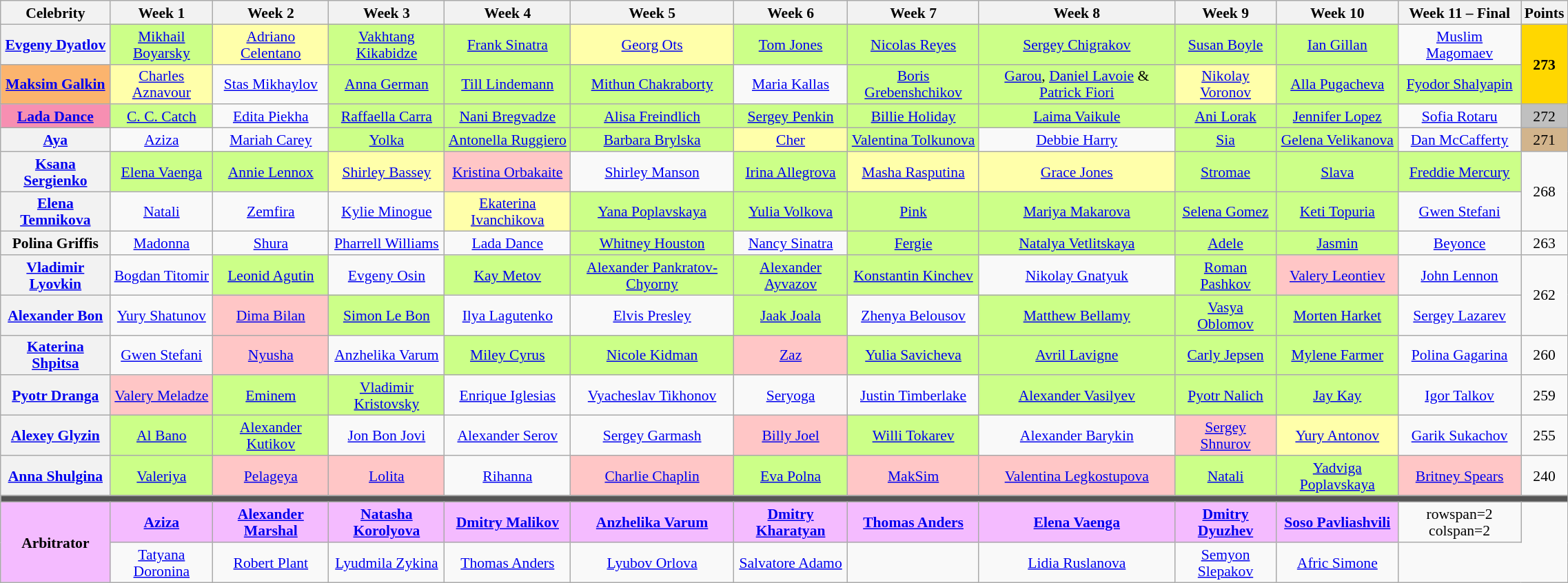<table class="wikitable" style="text-align:center; font-size:90%; line-height:16px;" width="120%">
<tr>
<th>Celebrity</th>
<th>Week 1</th>
<th>Week 2</th>
<th>Week 3</th>
<th>Week 4</th>
<th>Week 5</th>
<th>Week 6</th>
<th>Week 7</th>
<th>Week 8</th>
<th>Week 9</th>
<th>Week 10</th>
<th>Week 11 – Final</th>
<th>Points</th>
</tr>
<tr>
<th><a href='#'>Evgeny Dyatlov</a></th>
<td style="background:#ccff88;"><a href='#'>Mikhail Boyarsky</a></td>
<td style="background:#ffffaa;"><a href='#'>Adriano Celentano</a></td>
<td style="background:#ccff88;"><a href='#'>Vakhtang Kikabidze</a></td>
<td style="background:#ccff88;"><a href='#'>Frank Sinatra</a></td>
<td style="background:#ffffaa;"><a href='#'>Georg Ots</a></td>
<td style="background:#ccff88;"><a href='#'>Tom Jones</a></td>
<td style="background:#ccff88;"><a href='#'>Nicolas Reyes</a></td>
<td style="background:#ccff88;"><a href='#'>Sergey Chigrakov</a></td>
<td style="background:#ccff88;"><a href='#'>Susan Boyle</a></td>
<td style="background:#ccff88;"><a href='#'>Ian Gillan</a></td>
<td><a href='#'>Muslim Magomaev</a></td>
<td rowspan=2 style="background:gold;"><strong>273</strong></td>
</tr>
<tr>
<th style="background:#fbb46e;"><a href='#'>Maksim Galkin</a></th>
<td style="background:#ffffaa;"><a href='#'>Charles Aznavour</a></td>
<td><a href='#'>Stas Mikhaylov</a></td>
<td style="background:#ccff88;"><a href='#'>Anna German</a></td>
<td style="background:#ccff88;"><a href='#'>Till Lindemann</a></td>
<td style="background:#ccff88;"><a href='#'>Mithun Chakraborty</a></td>
<td><a href='#'>Maria Kallas</a></td>
<td style="background:#ccff88;"><a href='#'>Boris Grebenshchikov</a></td>
<td style="background:#ccff88;"><a href='#'>Garou</a>, <a href='#'>Daniel Lavoie</a> & <a href='#'>Patrick Fiori</a></td>
<td style="background:#ffffaa;"><a href='#'>Nikolay Voronov</a></td>
<td style="background:#ccff88;"><a href='#'>Alla Pugacheva</a></td>
<td style="background:#ccff88;"><a href='#'>Fyodor Shalyapin</a></td>
</tr>
<tr>
<th style="background:#f78fb2;"><a href='#'>Lada Dance</a></th>
<td style="background:#ccff88;"><a href='#'>C. C. Catch</a></td>
<td><a href='#'>Edita Piekha</a></td>
<td style="background:#ccff88;"><a href='#'>Raffaella Carra</a></td>
<td style="background:#ccff88;"><a href='#'>Nani Bregvadze</a></td>
<td style="background:#ccff88;"><a href='#'>Alisa Freindlich</a></td>
<td style="background:#ccff88;"><a href='#'>Sergey Penkin</a></td>
<td style="background:#ccff88;"><a href='#'>Billie Holiday</a></td>
<td style="background:#ccff88;"><a href='#'>Laima Vaikule</a></td>
<td style="background:#ccff88;"><a href='#'>Ani Lorak</a></td>
<td style="background:#ccff88;"><a href='#'>Jennifer Lopez</a></td>
<td><a href='#'>Sofia Rotaru</a></td>
<td style="background:silver;">272</td>
</tr>
<tr>
<th><a href='#'>Aya</a></th>
<td><a href='#'>Aziza</a></td>
<td><a href='#'>Mariah Carey</a></td>
<td style="background:#ccff88;"><a href='#'>Yolka</a></td>
<td style="background:#ccff88;"><a href='#'>Antonella Ruggiero</a></td>
<td style="background:#ccff88;"><a href='#'>Barbara Brylska</a></td>
<td style="background:#ffffaa;"><a href='#'>Cher</a></td>
<td style="background:#ccff88;"><a href='#'>Valentina Tolkunova</a></td>
<td><a href='#'>Debbie Harry</a></td>
<td style="background:#ccff88;"><a href='#'>Sia</a></td>
<td style="background:#ccff88;"><a href='#'>Gelena Velikanova</a></td>
<td><a href='#'>Dan McCafferty</a></td>
<td style="background:tan;">271</td>
</tr>
<tr>
<th><a href='#'>Ksana Sergienko</a></th>
<td style="background:#ccff88;"><a href='#'>Elena Vaenga</a></td>
<td style="background:#ccff88;"><a href='#'>Annie Lennox</a></td>
<td style="background:#ffffaa;"><a href='#'>Shirley Bassey</a></td>
<td style="background:#ffc6c6;"><a href='#'>Kristina Orbakaite</a></td>
<td><a href='#'>Shirley Manson</a></td>
<td style="background:#ccff88;"><a href='#'>Irina Allegrova</a></td>
<td style="background:#ffffaa;"><a href='#'>Masha Rasputina</a></td>
<td style="background:#ffffaa;"><a href='#'>Grace Jones</a></td>
<td style="background:#ccff88;"><a href='#'>Stromae</a></td>
<td style="background:#ccff88;"><a href='#'>Slava</a></td>
<td style="background:#ccff88;"><a href='#'>Freddie Mercury</a></td>
<td rowspan=2>268</td>
</tr>
<tr>
<th><a href='#'>Elena Temnikova</a></th>
<td><a href='#'>Natali</a></td>
<td><a href='#'>Zemfira</a></td>
<td><a href='#'>Kylie Minogue</a></td>
<td style="background:#ffffaa;"><a href='#'>Ekaterina Ivanchikova</a></td>
<td style="background:#ccff88;"><a href='#'>Yana Poplavskaya</a></td>
<td style="background:#ccff88;"><a href='#'>Yulia Volkova</a></td>
<td style="background:#ccff88;"><a href='#'>Pink</a></td>
<td style="background:#ccff88;"><a href='#'>Mariya Makarova</a></td>
<td style="background:#ccff88;"><a href='#'>Selena Gomez</a></td>
<td style="background:#ccff88;"><a href='#'>Keti Topuria</a></td>
<td><a href='#'>Gwen Stefani</a></td>
</tr>
<tr>
<th>Polina Griffis</th>
<td><a href='#'>Madonna</a></td>
<td><a href='#'>Shura</a></td>
<td><a href='#'>Pharrell Williams</a></td>
<td><a href='#'>Lada Dance</a></td>
<td style="background:#ccff88;"><a href='#'>Whitney Houston</a></td>
<td><a href='#'>Nancy Sinatra</a></td>
<td style="background:#ccff88;"><a href='#'>Fergie</a></td>
<td style="background:#ccff88;"><a href='#'>Natalya Vetlitskaya</a></td>
<td style="background:#ccff88;"><a href='#'>Adele</a></td>
<td style="background:#ccff88;"><a href='#'>Jasmin</a></td>
<td><a href='#'>Beyonce</a></td>
<td>263</td>
</tr>
<tr>
<th><a href='#'>Vladimir Lyovkin</a></th>
<td><a href='#'>Bogdan Titomir</a></td>
<td style="background:#ccff88;"><a href='#'>Leonid Agutin</a></td>
<td><a href='#'>Evgeny Osin</a></td>
<td style="background:#ccff88;"><a href='#'>Kay Metov</a></td>
<td style="background:#ccff88;"><a href='#'>Alexander Pankratov-Chyorny</a></td>
<td style="background:#ccff88;"><a href='#'>Alexander Ayvazov</a></td>
<td style="background:#ccff88;"><a href='#'>Konstantin Kinchev</a></td>
<td><a href='#'>Nikolay Gnatyuk</a></td>
<td style="background:#ccff88;"><a href='#'>Roman Pashkov</a></td>
<td style="background:#ffc6c6;"><a href='#'>Valery Leontiev</a></td>
<td><a href='#'>John Lennon</a></td>
<td rowspan=2>262</td>
</tr>
<tr>
<th><a href='#'>Alexander Bon</a></th>
<td><a href='#'>Yury Shatunov</a></td>
<td style="background:#ffc6c6;"><a href='#'>Dima Bilan</a></td>
<td style="background:#ccff88;"><a href='#'>Simon Le Bon</a></td>
<td><a href='#'>Ilya Lagutenko</a></td>
<td><a href='#'>Elvis Presley</a></td>
<td style="background:#ccff88;"><a href='#'>Jaak Joala</a></td>
<td><a href='#'>Zhenya Belousov</a></td>
<td style="background:#ccff88;"><a href='#'>Matthew Bellamy</a></td>
<td style="background:#ccff88;"><a href='#'>Vasya Oblomov</a></td>
<td style="background:#ccff88;"><a href='#'>Morten Harket</a></td>
<td><a href='#'>Sergey Lazarev</a></td>
</tr>
<tr>
<th><a href='#'>Katerina Shpitsa</a></th>
<td><a href='#'>Gwen Stefani</a></td>
<td style="background:#ffc6c6;"><a href='#'>Nyusha</a></td>
<td><a href='#'>Anzhelika Varum</a></td>
<td style="background:#ccff88;"><a href='#'>Miley Cyrus</a></td>
<td style="background:#ccff88;"><a href='#'>Nicole Kidman</a></td>
<td style="background:#ffc6c6;"><a href='#'>Zaz</a></td>
<td style="background:#ccff88;"><a href='#'>Yulia Savicheva</a></td>
<td style="background:#ccff88;"><a href='#'>Avril Lavigne</a></td>
<td style="background:#ccff88;"><a href='#'>Carly Jepsen</a></td>
<td style="background:#ccff88;"><a href='#'>Mylene Farmer</a></td>
<td><a href='#'>Polina Gagarina</a></td>
<td>260</td>
</tr>
<tr>
<th><a href='#'>Pyotr Dranga</a></th>
<td style="background:#ffc6c6;"><a href='#'>Valery Meladze</a></td>
<td style="background:#ccff88;"><a href='#'>Eminem</a></td>
<td style="background:#ccff88;"><a href='#'>Vladimir Kristovsky</a></td>
<td><a href='#'>Enrique Iglesias</a></td>
<td><a href='#'>Vyacheslav Tikhonov</a></td>
<td><a href='#'>Seryoga</a></td>
<td><a href='#'>Justin Timberlake</a></td>
<td style="background:#ccff88;"><a href='#'>Alexander Vasilyev</a></td>
<td style="background:#ccff88;"><a href='#'>Pyotr Nalich</a></td>
<td style="background:#ccff88;"><a href='#'>Jay Kay</a></td>
<td><a href='#'>Igor Talkov</a></td>
<td>259</td>
</tr>
<tr>
<th><a href='#'>Alexey Glyzin</a></th>
<td style="background:#ccff88;"><a href='#'>Al Bano</a></td>
<td style="background:#ccff88;"><a href='#'>Alexander Kutikov</a></td>
<td><a href='#'>Jon Bon Jovi</a></td>
<td><a href='#'>Alexander Serov</a></td>
<td><a href='#'>Sergey Garmash</a></td>
<td style="background:#ffc6c6;"><a href='#'>Billy Joel</a></td>
<td style="background:#ccff88;"><a href='#'>Willi Tokarev</a></td>
<td><a href='#'>Alexander Barykin</a></td>
<td style="background:#ffc6c6;"><a href='#'>Sergey Shnurov</a></td>
<td style="background:#ffffaa;"><a href='#'>Yury Antonov</a></td>
<td><a href='#'>Garik Sukachov</a></td>
<td>255</td>
</tr>
<tr>
<th><a href='#'>Anna Shulgina</a></th>
<td style="background:#ccff88;"><a href='#'>Valeriya</a></td>
<td style="background:#ffc6c6;"><a href='#'>Pelageya</a></td>
<td style="background:#ffc6c6;"><a href='#'>Lolita</a></td>
<td><a href='#'>Rihanna</a></td>
<td style="background:#ffc6c6;"><a href='#'>Charlie Chaplin</a></td>
<td style="background:#ccff88;"><a href='#'>Eva Polna</a></td>
<td style="background:#ffc6c6;"><a href='#'>MakSim</a></td>
<td style="background:#ffc6c6;"><a href='#'>Valentina Legkostupova</a></td>
<td style="background:#ccff88;"><a href='#'>Natali</a></td>
<td style="background:#ccff88;"><a href='#'>Yadviga Poplavskaya</a></td>
<td style="background:#ffc6c6;"><a href='#'>Britney Spears</a></td>
<td>240</td>
</tr>
<tr>
<td colspan=14 style="background:#555555;"></td>
</tr>
<tr>
<th rowspan=2 style="background:#f4bbff">Arbitrator</th>
<th style="background:#f4bbff"><a href='#'>Aziza</a></th>
<th style="background:#f4bbff"><a href='#'>Alexander Marshal</a></th>
<th style="background:#f4bbff"><a href='#'>Natasha Korolyova</a></th>
<th style="background:#f4bbff"><a href='#'>Dmitry Malikov</a></th>
<th style="background:#f4bbff"><a href='#'>Anzhelika Varum</a></th>
<th style="background:#f4bbff"><a href='#'>Dmitry Kharatyan</a></th>
<th style="background:#f4bbff"><a href='#'>Thomas Anders</a></th>
<th style="background:#f4bbff"><a href='#'>Elena Vaenga</a></th>
<th style="background:#f4bbff"><a href='#'>Dmitry Dyuzhev</a></th>
<th style="background:#f4bbff"><a href='#'>Soso Pavliashvili</a></th>
<td>rowspan=2 colspan=2 </td>
</tr>
<tr>
<td><a href='#'>Tatyana Doronina</a></td>
<td><a href='#'>Robert Plant</a></td>
<td><a href='#'>Lyudmila Zykina</a></td>
<td><a href='#'>Thomas Anders</a></td>
<td><a href='#'>Lyubov Orlova</a></td>
<td><a href='#'>Salvatore Adamo</a></td>
<td></td>
<td><a href='#'>Lidia Ruslanova</a></td>
<td><a href='#'>Semyon Slepakov</a></td>
<td><a href='#'>Afric Simone</a></td>
</tr>
</table>
